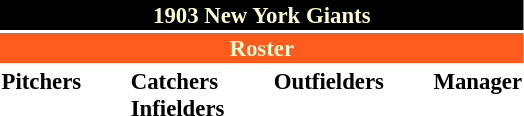<table class="toccolours" style="font-size: 95%;">
<tr>
<th colspan="10" style="background-color: black; color: #FFFDD0; text-align: center;">1903 New York Giants</th>
</tr>
<tr>
<td colspan="10" style="background-color: #fd5a1e; color: #FFFDD0; text-align: center;"><strong>Roster</strong></td>
</tr>
<tr>
<td valign="top"><strong>Pitchers</strong><br>





</td>
<td width="25px"></td>
<td valign="top"><strong>Catchers</strong><br>

<strong>Infielders</strong>






</td>
<td width="25px"></td>
<td valign="top"><strong>Outfielders</strong><br>


</td>
<td width="25px"></td>
<td valign="top"><strong>Manager</strong><br></td>
</tr>
<tr>
</tr>
</table>
